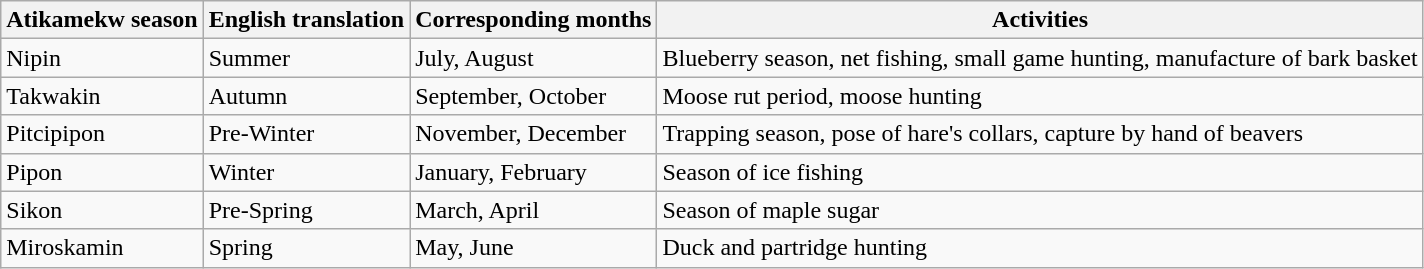<table class="wikitable">
<tr>
<th>Atikamekw season</th>
<th>English translation</th>
<th>Corresponding months</th>
<th>Activities</th>
</tr>
<tr>
<td>Nipin</td>
<td>Summer</td>
<td>July, August</td>
<td>Blueberry season, net fishing, small game hunting, manufacture of bark basket</td>
</tr>
<tr>
<td>Takwakin</td>
<td>Autumn</td>
<td>September, October</td>
<td>Moose rut period, moose hunting</td>
</tr>
<tr>
<td>Pitcipipon</td>
<td>Pre-Winter</td>
<td>November, December</td>
<td>Trapping season, pose of hare's collars, capture by hand of beavers</td>
</tr>
<tr>
<td>Pipon</td>
<td>Winter</td>
<td>January, February</td>
<td>Season of ice fishing</td>
</tr>
<tr>
<td>Sikon</td>
<td>Pre-Spring</td>
<td>March, April</td>
<td>Season of maple sugar</td>
</tr>
<tr>
<td>Miroskamin</td>
<td>Spring</td>
<td>May, June</td>
<td>Duck and partridge hunting</td>
</tr>
</table>
